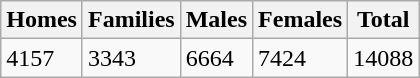<table class="wikitable">
<tr>
<th>Homes</th>
<th>Families</th>
<th>Males</th>
<th>Females</th>
<th>Total</th>
</tr>
<tr>
<td>4157</td>
<td>3343</td>
<td>6664</td>
<td>7424</td>
<td>14088</td>
</tr>
</table>
